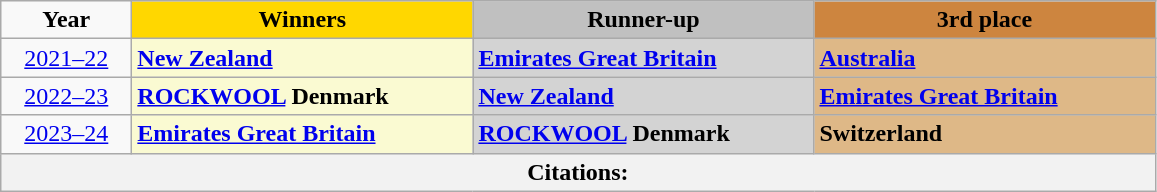<table class="wikitable">
<tr align=center>
<td width=80px  ><strong>Year</strong></td>
<td width=220px bgcolor=#FFD700><strong>Winners</strong></td>
<td width=220px bgcolor=#C0C0C0><strong>Runner-up</strong></td>
<td width=220px bgcolor=#CD853F><strong>3rd place</strong></td>
</tr>
<tr>
<td align=center><a href='#'>2021–22</a></td>
<td bgcolor=#FAFAD2> <a href='#'><strong>New Zealand</strong></a></td>
<td bgcolor=#D3D3D3> <strong> <a href='#'>Emirates Great Britain</a></strong></td>
<td bgcolor=#DEB887> <strong><a href='#'>Australia</a></strong></td>
</tr>
<tr>
<td align=center><a href='#'>2022–23</a></td>
<td bgcolor=#FAFAD2> <strong><a href='#'>ROCKWOOL</a> Denmark</strong></td>
<td bgcolor=#D3D3D3> <a href='#'><strong>New Zealand</strong></a></td>
<td bgcolor=#DEB887> <strong><a href='#'>Emirates Great Britain</a></strong></td>
</tr>
<tr>
<td align=center><a href='#'>2023–24</a></td>
<td bgcolor=#FAFAD2> <strong><a href='#'>Emirates Great Britain</a></strong></td>
<td bgcolor=#D3D3D3> <strong><a href='#'>ROCKWOOL</a> Denmark</strong></td>
<td bgcolor=#DEB887> <strong>Switzerland</strong></td>
</tr>
<tr>
<th colspan="4">Citations: </th>
</tr>
</table>
